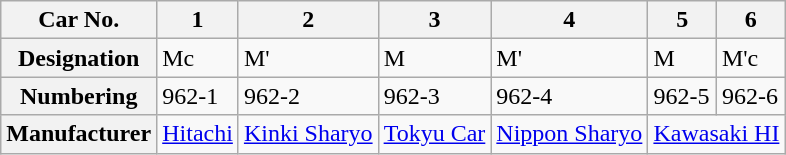<table class="wikitable">
<tr>
<th>Car No.</th>
<th>1</th>
<th>2</th>
<th>3</th>
<th>4</th>
<th>5</th>
<th>6</th>
</tr>
<tr>
<th>Designation</th>
<td>Mc</td>
<td>M'</td>
<td>M</td>
<td>M'</td>
<td>M</td>
<td>M'c</td>
</tr>
<tr>
<th>Numbering</th>
<td>962-1</td>
<td>962-2</td>
<td>962-3</td>
<td>962-4</td>
<td>962-5</td>
<td>962-6</td>
</tr>
<tr>
<th>Manufacturer</th>
<td><a href='#'>Hitachi</a></td>
<td><a href='#'>Kinki Sharyo</a></td>
<td><a href='#'>Tokyu Car</a></td>
<td><a href='#'>Nippon Sharyo</a></td>
<td colspan="2"><a href='#'>Kawasaki HI</a></td>
</tr>
</table>
